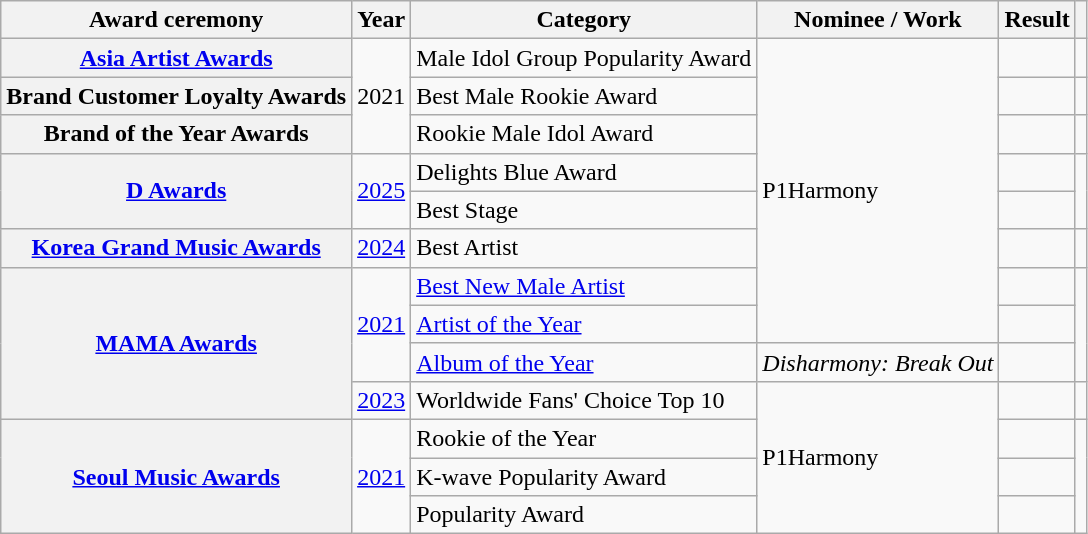<table class="wikitable plainrowheaders">
<tr>
<th scope="col">Award ceremony</th>
<th scope="col">Year</th>
<th scope="col">Category</th>
<th scope="col">Nominee / Work</th>
<th scope="col">Result</th>
<th scope="col" class="unsortable"></th>
</tr>
<tr>
<th scope="row"><a href='#'>Asia Artist Awards</a></th>
<td rowspan="3" style="text-align:center">2021</td>
<td>Male Idol Group Popularity Award</td>
<td rowspan="8">P1Harmony</td>
<td></td>
<td style="text-align:center"></td>
</tr>
<tr>
<th scope="row">Brand Customer Loyalty Awards</th>
<td>Best Male Rookie Award</td>
<td></td>
<td style="text-align:center"></td>
</tr>
<tr>
<th scope="row">Brand of the Year Awards</th>
<td>Rookie Male Idol Award</td>
<td></td>
<td style="text-align:center"></td>
</tr>
<tr>
<th scope="row" rowspan="2"><a href='#'>D Awards</a></th>
<td rowspan="2"><a href='#'>2025</a></td>
<td>Delights Blue Award</td>
<td></td>
<td rowspan="2" style="text-align:center"></td>
</tr>
<tr>
<td>Best Stage</td>
<td></td>
</tr>
<tr>
<th scope="row"><a href='#'>Korea Grand Music Awards</a></th>
<td style="text-align:center"><a href='#'>2024</a></td>
<td>Best Artist</td>
<td></td>
<td style="text-align:center"></td>
</tr>
<tr>
<th scope="row" rowspan="4"><a href='#'>MAMA Awards</a></th>
<td rowspan="3" style="text-align:center"><a href='#'>2021</a></td>
<td><a href='#'>Best New Male Artist</a></td>
<td></td>
<td rowspan="3" style="text-align:center"></td>
</tr>
<tr>
<td><a href='#'>Artist of the Year</a></td>
<td></td>
</tr>
<tr>
<td><a href='#'>Album of the Year</a></td>
<td><em>Disharmony: Break Out</em></td>
<td></td>
</tr>
<tr>
<td style="text-align:center"><a href='#'>2023</a></td>
<td>Worldwide Fans' Choice Top 10</td>
<td rowspan="4">P1Harmony</td>
<td></td>
<td style="text-align:center"></td>
</tr>
<tr>
<th scope="row" rowspan="3"><a href='#'>Seoul Music Awards</a></th>
<td rowspan="3" style="text-align:center"><a href='#'>2021</a></td>
<td>Rookie of the Year</td>
<td></td>
<td rowspan="3" style="text-align:center"></td>
</tr>
<tr>
<td>K-wave Popularity Award</td>
<td></td>
</tr>
<tr>
<td>Popularity Award</td>
<td></td>
</tr>
</table>
